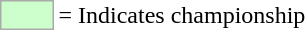<table>
<tr>
<td style="background-color:#CCFFCC; border:1px solid #aaaaaa; width:2em;"></td>
<td>= Indicates championship</td>
</tr>
</table>
